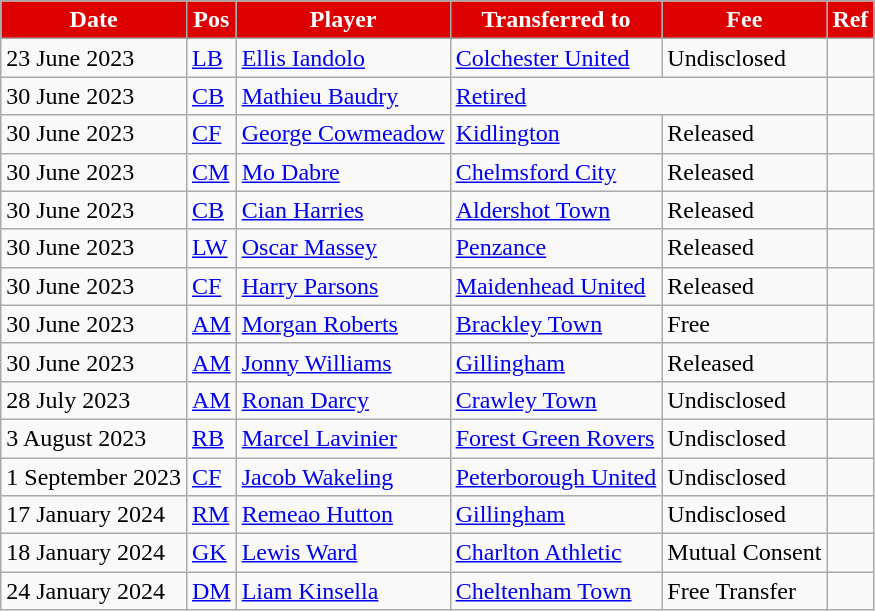<table class="wikitable plainrowheaders sortable">
<tr>
<th style="background:#DD0000; color:#FFFFFF;">Date</th>
<th style="background:#DD0000; color:#FFFFFF;">Pos</th>
<th style="background:#DD0000; color:#FFFFFF;">Player</th>
<th style="background:#DD0000; color:#FFFFFF;">Transferred to</th>
<th style="background:#DD0000; color:#FFFFFF;">Fee</th>
<th style="background:#DD0000; color:#FFFFFF;">Ref</th>
</tr>
<tr>
<td>23 June 2023</td>
<td><a href='#'>LB</a></td>
<td> <a href='#'>Ellis Iandolo</a></td>
<td> <a href='#'>Colchester United</a></td>
<td>Undisclosed</td>
<td></td>
</tr>
<tr>
<td>30 June 2023</td>
<td><a href='#'>CB</a></td>
<td> <a href='#'>Mathieu Baudry</a></td>
<td colspan="2"><a href='#'>Retired</a></td>
<td></td>
</tr>
<tr>
<td>30 June 2023</td>
<td><a href='#'>CF</a></td>
<td> <a href='#'>George Cowmeadow</a></td>
<td> <a href='#'>Kidlington</a></td>
<td>Released</td>
<td></td>
</tr>
<tr>
<td>30 June 2023</td>
<td><a href='#'>CM</a></td>
<td> <a href='#'>Mo Dabre</a></td>
<td> <a href='#'>Chelmsford City</a></td>
<td>Released</td>
<td></td>
</tr>
<tr>
<td>30 June 2023</td>
<td><a href='#'>CB</a></td>
<td> <a href='#'>Cian Harries</a></td>
<td> <a href='#'>Aldershot Town</a></td>
<td>Released</td>
<td></td>
</tr>
<tr>
<td>30 June 2023</td>
<td><a href='#'>LW</a></td>
<td> <a href='#'>Oscar Massey</a></td>
<td> <a href='#'>Penzance</a></td>
<td>Released</td>
<td></td>
</tr>
<tr>
<td>30 June 2023</td>
<td><a href='#'>CF</a></td>
<td> <a href='#'>Harry Parsons</a></td>
<td> <a href='#'>Maidenhead United</a></td>
<td>Released</td>
<td></td>
</tr>
<tr>
<td>30 June 2023</td>
<td><a href='#'>AM</a></td>
<td> <a href='#'>Morgan Roberts</a></td>
<td> <a href='#'>Brackley Town</a></td>
<td>Free</td>
<td></td>
</tr>
<tr>
<td>30 June 2023</td>
<td><a href='#'>AM</a></td>
<td> <a href='#'>Jonny Williams</a></td>
<td> <a href='#'>Gillingham</a></td>
<td>Released</td>
<td></td>
</tr>
<tr>
<td>28 July 2023</td>
<td><a href='#'>AM</a></td>
<td> <a href='#'>Ronan Darcy</a></td>
<td> <a href='#'>Crawley Town</a></td>
<td>Undisclosed</td>
<td></td>
</tr>
<tr>
<td>3 August 2023</td>
<td><a href='#'>RB</a></td>
<td> <a href='#'>Marcel Lavinier</a></td>
<td> <a href='#'>Forest Green Rovers</a></td>
<td>Undisclosed</td>
<td></td>
</tr>
<tr>
<td>1 September 2023</td>
<td><a href='#'>CF</a></td>
<td> <a href='#'>Jacob Wakeling</a></td>
<td> <a href='#'>Peterborough United</a></td>
<td>Undisclosed</td>
<td></td>
</tr>
<tr>
<td>17 January 2024</td>
<td><a href='#'>RM</a></td>
<td> <a href='#'>Remeao Hutton</a></td>
<td> <a href='#'>Gillingham</a></td>
<td>Undisclosed</td>
<td></td>
</tr>
<tr>
<td>18 January 2024</td>
<td><a href='#'>GK</a></td>
<td> <a href='#'>Lewis Ward</a></td>
<td> <a href='#'>Charlton Athletic</a></td>
<td>Mutual Consent</td>
<td></td>
</tr>
<tr>
<td>24 January 2024</td>
<td><a href='#'>DM</a></td>
<td> <a href='#'>Liam Kinsella</a></td>
<td> <a href='#'>Cheltenham Town</a></td>
<td>Free Transfer</td>
<td></td>
</tr>
</table>
